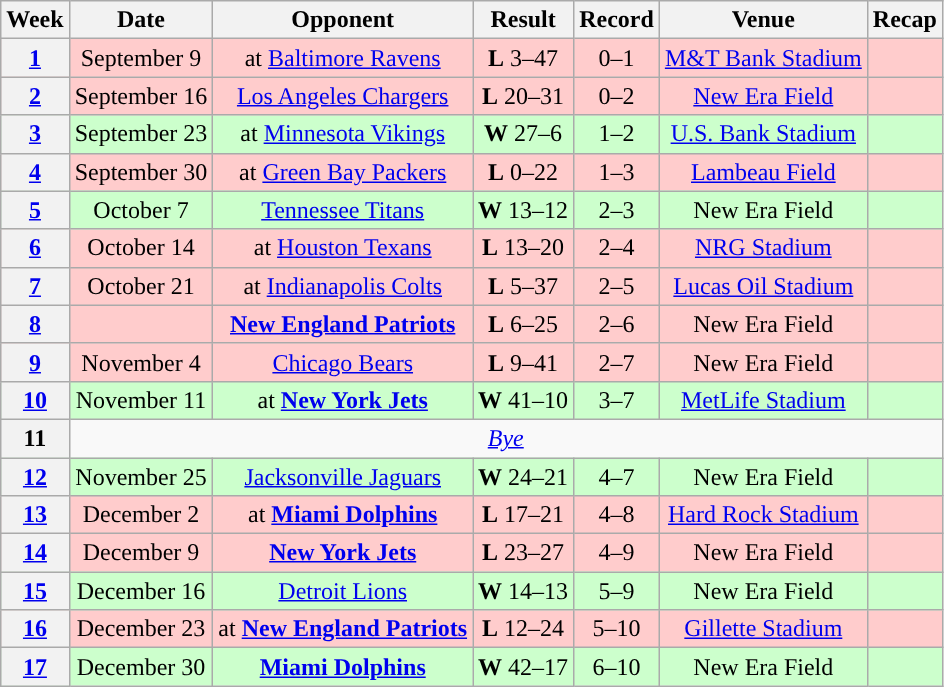<table class="wikitable" style="text-align:center">
<tr>
<th>Week</th>
<th>Date</th>
<th>Opponent</th>
<th>Result</th>
<th>Record</th>
<th>Venue</th>
<th>Recap</th>
</tr>
<tr style="background:#fcc">
<th><a href='#'>1</a></th>
<td>September 9</td>
<td>at <a href='#'>Baltimore Ravens</a></td>
<td><strong>L</strong> 3–47</td>
<td>0–1</td>
<td><a href='#'>M&T Bank Stadium</a></td>
<td></td>
</tr>
<tr style="background:#fcc">
<th><a href='#'>2</a></th>
<td>September 16</td>
<td><a href='#'>Los Angeles Chargers</a></td>
<td><strong>L</strong> 20–31</td>
<td>0–2</td>
<td><a href='#'>New Era Field</a></td>
<td></td>
</tr>
<tr style="background:#cfc">
<th><a href='#'>3</a></th>
<td>September 23</td>
<td>at <a href='#'>Minnesota Vikings</a></td>
<td><strong>W</strong> 27–6</td>
<td>1–2</td>
<td><a href='#'>U.S. Bank Stadium</a></td>
<td></td>
</tr>
<tr style="background:#fcc">
<th><a href='#'>4</a></th>
<td>September 30</td>
<td>at <a href='#'>Green Bay Packers</a></td>
<td><strong>L</strong> 0–22</td>
<td>1–3</td>
<td><a href='#'>Lambeau Field</a></td>
<td></td>
</tr>
<tr style="background:#cfc">
<th><a href='#'>5</a></th>
<td>October 7</td>
<td><a href='#'>Tennessee Titans</a></td>
<td><strong>W</strong> 13–12</td>
<td>2–3</td>
<td>New Era Field</td>
<td></td>
</tr>
<tr style="background:#fcc">
<th><a href='#'>6</a></th>
<td>October 14</td>
<td>at <a href='#'>Houston Texans</a></td>
<td><strong>L</strong> 13–20</td>
<td>2–4</td>
<td><a href='#'>NRG Stadium</a></td>
<td></td>
</tr>
<tr style="background:#fcc">
<th><a href='#'>7</a></th>
<td>October 21</td>
<td>at <a href='#'>Indianapolis Colts</a></td>
<td><strong>L</strong> 5–37</td>
<td>2–5</td>
<td><a href='#'>Lucas Oil Stadium</a></td>
<td></td>
</tr>
<tr style="background:#fcc">
<th><a href='#'>8</a></th>
<td></td>
<td><strong><a href='#'>New England Patriots</a></strong></td>
<td><strong>L</strong> 6–25</td>
<td>2–6</td>
<td>New Era Field</td>
<td></td>
</tr>
<tr style="background:#fcc">
<th><a href='#'>9</a></th>
<td>November 4</td>
<td><a href='#'>Chicago Bears</a></td>
<td><strong>L</strong> 9–41</td>
<td>2–7</td>
<td>New Era Field</td>
<td></td>
</tr>
<tr style="background:#cfc">
<th><a href='#'>10</a></th>
<td>November 11</td>
<td>at <strong><a href='#'>New York Jets</a></strong></td>
<td><strong>W</strong> 41–10</td>
<td>3–7</td>
<td><a href='#'>MetLife Stadium</a></td>
<td></td>
</tr>
<tr>
<th>11</th>
<td colspan=6><em><a href='#'>Bye</a></em></td>
</tr>
<tr style="background:#cfc">
<th><a href='#'>12</a></th>
<td>November 25</td>
<td><a href='#'>Jacksonville Jaguars</a></td>
<td><strong>W</strong> 24–21</td>
<td>4–7</td>
<td>New Era Field</td>
<td></td>
</tr>
<tr style="background:#fcc">
<th><a href='#'>13</a></th>
<td>December 2</td>
<td>at <strong><a href='#'>Miami Dolphins</a></strong></td>
<td><strong>L</strong> 17–21</td>
<td>4–8</td>
<td><a href='#'>Hard Rock Stadium</a></td>
<td></td>
</tr>
<tr style="background:#fcc">
<th><a href='#'>14</a></th>
<td>December 9</td>
<td><strong><a href='#'>New York Jets</a></strong></td>
<td><strong>L</strong> 23–27</td>
<td>4–9</td>
<td>New Era Field</td>
<td></td>
</tr>
<tr style="background:#cfc">
<th><a href='#'>15</a></th>
<td>December 16</td>
<td><a href='#'>Detroit Lions</a></td>
<td><strong>W</strong> 14–13</td>
<td>5–9</td>
<td>New Era Field</td>
<td></td>
</tr>
<tr style="background:#fcc">
<th><a href='#'>16</a></th>
<td>December 23</td>
<td>at <strong><a href='#'>New England Patriots</a></strong></td>
<td><strong>L</strong> 12–24</td>
<td>5–10</td>
<td><a href='#'>Gillette Stadium</a></td>
<td></td>
</tr>
<tr style="background:#cfc">
<th><a href='#'>17</a></th>
<td>December 30</td>
<td><strong><a href='#'>Miami Dolphins</a></strong></td>
<td><strong>W</strong> 42–17</td>
<td>6–10</td>
<td>New Era Field</td>
<td></td>
</tr>
</table>
